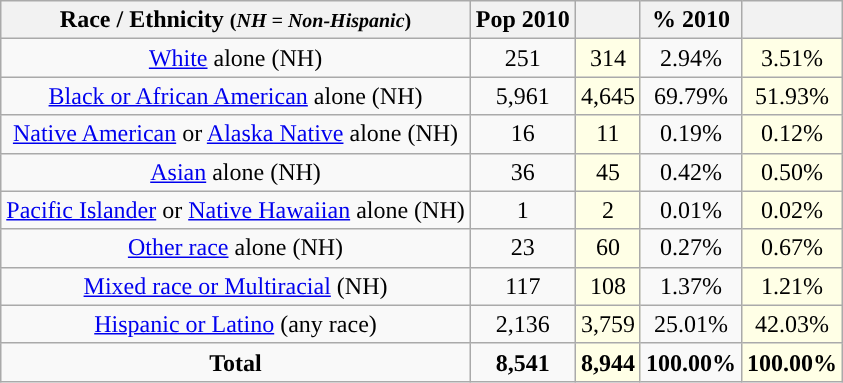<table class="wikitable" style="text-align:center;">
<tr>
<th>Race / Ethnicity <small>(<em>NH = Non-Hispanic</em>)</small></th>
<th>Pop 2010</th>
<th></th>
<th>% 2010</th>
<th></th>
</tr>
<tr>
<td><a href='#'>White</a> alone (NH)</td>
<td>251</td>
<td style='background: #ffffe6;'>314</td>
<td>2.94%</td>
<td style='background: #ffffe6;'>3.51%</td>
</tr>
<tr>
<td><a href='#'>Black or African American</a> alone (NH)</td>
<td>5,961</td>
<td style='background: #ffffe6;'>4,645</td>
<td>69.79%</td>
<td style='background: #ffffe6;'>51.93%</td>
</tr>
<tr>
<td><a href='#'>Native American</a> or <a href='#'>Alaska Native</a> alone (NH)</td>
<td>16</td>
<td style='background: #ffffe6;'>11</td>
<td>0.19%</td>
<td style='background: #ffffe6;'>0.12%</td>
</tr>
<tr>
<td><a href='#'>Asian</a> alone (NH)</td>
<td>36</td>
<td style='background: #ffffe6;'>45</td>
<td>0.42%</td>
<td style='background: #ffffe6;'>0.50%</td>
</tr>
<tr>
<td><a href='#'>Pacific Islander</a> or <a href='#'>Native Hawaiian</a> alone (NH)</td>
<td>1</td>
<td style='background: #ffffe6;'>2</td>
<td>0.01%</td>
<td style='background: #ffffe6;'>0.02%</td>
</tr>
<tr>
<td><a href='#'>Other race</a> alone (NH)</td>
<td>23</td>
<td style='background: #ffffe6;'>60</td>
<td>0.27%</td>
<td style='background: #ffffe6;'>0.67%</td>
</tr>
<tr>
<td><a href='#'>Mixed race or Multiracial</a> (NH)</td>
<td>117</td>
<td style='background: #ffffe6;'>108</td>
<td>1.37%</td>
<td style='background: #ffffe6;'>1.21%</td>
</tr>
<tr>
<td><a href='#'>Hispanic or Latino</a> (any race)</td>
<td>2,136</td>
<td style='background: #ffffe6;'>3,759</td>
<td>25.01%</td>
<td style='background: #ffffe6;'>42.03%</td>
</tr>
<tr>
<td><strong>Total</strong></td>
<td><strong>8,541</strong></td>
<td style='background: #ffffe6;'><strong>8,944</strong></td>
<td><strong>100.00%</strong></td>
<td style='background: #ffffe6;'><strong>100.00%</strong></td>
</tr>
</table>
